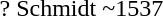<table>
<tr>
<td>? Schmidt</td>
<td>~1537</td>
</tr>
<tr>
</tr>
</table>
